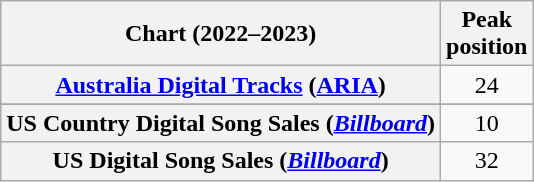<table class="wikitable sortable plainrowheaders" style="text-align:center;">
<tr>
<th scope="col">Chart (2022–2023)</th>
<th scope="col">Peak<br>position</th>
</tr>
<tr>
<th scope="row"><a href='#'>Australia Digital Tracks</a> (<a href='#'>ARIA</a>)</th>
<td>24</td>
</tr>
<tr>
</tr>
<tr>
</tr>
<tr>
</tr>
<tr>
<th scope="row">US Country Digital Song Sales (<em><a href='#'>Billboard</a></em>)</th>
<td>10</td>
</tr>
<tr>
<th scope="row">US Digital Song Sales (<em><a href='#'>Billboard</a></em>)</th>
<td>32</td>
</tr>
</table>
